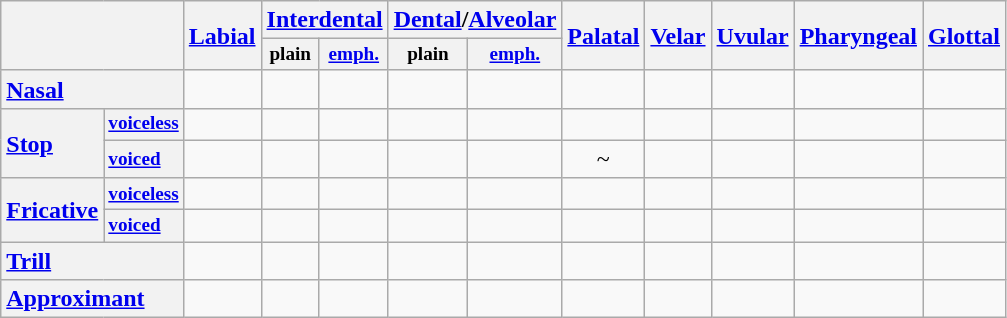<table class="wikitable" style="text-align:center">
<tr>
<th colspan="2" rowspan="2"></th>
<th rowspan="2"><a href='#'>Labial</a></th>
<th colspan="2"><a href='#'>Interdental</a></th>
<th colspan="2"><a href='#'>Dental</a>/<a href='#'>Alveolar</a></th>
<th rowspan="2"><a href='#'>Palatal</a></th>
<th rowspan="2"><a href='#'>Velar</a></th>
<th rowspan="2"><a href='#'>Uvular</a></th>
<th rowspan="2"><a href='#'>Pharyngeal</a></th>
<th rowspan="2"><a href='#'>Glottal</a></th>
</tr>
<tr style="font-size: 80%;">
<th>plain</th>
<th><a href='#'>emph.</a></th>
<th>plain</th>
<th><a href='#'>emph.</a></th>
</tr>
<tr>
<th colspan="2" style="text-align: left;"><a href='#'>Nasal</a></th>
<td></td>
<td></td>
<td></td>
<td></td>
<td></td>
<td></td>
<td></td>
<td></td>
<td></td>
<td></td>
</tr>
<tr>
<th rowspan="2" style="text-align: left;"><a href='#'>Stop</a></th>
<th style="text-align: left; font-size: 80%;"><a href='#'>voiceless</a></th>
<td></td>
<td></td>
<td></td>
<td></td>
<td></td>
<td></td>
<td></td>
<td></td>
<td></td>
<td></td>
</tr>
<tr>
<th style="text-align: left; font-size: 80%;"><a href='#'>voiced</a></th>
<td></td>
<td></td>
<td></td>
<td></td>
<td></td>
<td> ~ </td>
<td></td>
<td></td>
<td></td>
<td></td>
</tr>
<tr>
<th rowspan="2" style="text-align: left;"><a href='#'>Fricative</a></th>
<th style="text-align: left; font-size: 80%;"><a href='#'>voiceless</a></th>
<td></td>
<td></td>
<td></td>
<td></td>
<td></td>
<td></td>
<td></td>
<td></td>
<td></td>
<td></td>
</tr>
<tr>
<th style="text-align: left; font-size: 80%;"><a href='#'>voiced</a></th>
<td></td>
<td></td>
<td></td>
<td></td>
<td></td>
<td></td>
<td></td>
<td></td>
<td></td>
<td></td>
</tr>
<tr>
<th colspan="2" style="text-align: left;"><a href='#'>Trill</a></th>
<td></td>
<td></td>
<td></td>
<td></td>
<td></td>
<td></td>
<td></td>
<td></td>
<td></td>
<td></td>
</tr>
<tr>
<th colspan="2" style="text-align: left;"><a href='#'>Approximant</a></th>
<td></td>
<td></td>
<td></td>
<td></td>
<td></td>
<td></td>
<td></td>
<td></td>
<td></td>
<td></td>
</tr>
</table>
